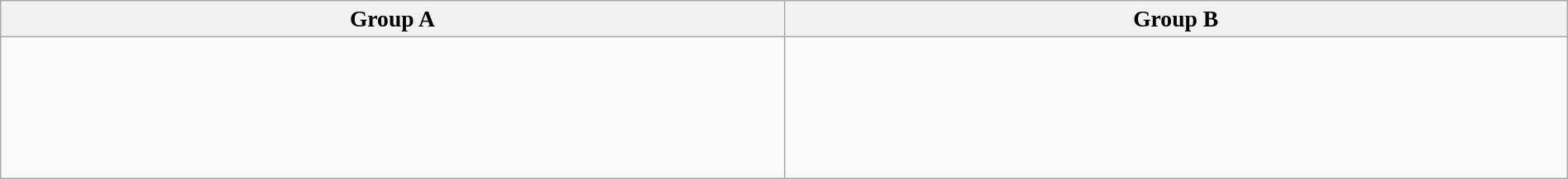<table class=wikitable width=100% style="font-size:115%;">
<tr>
<th width=25%>Group A</th>
<th width=25%>Group B</th>
</tr>
<tr>
<td><br> <br>
 <br>
 <br>
<br></td>
<td><br> <br>
 <br>
 <br>
<br></td>
</tr>
</table>
